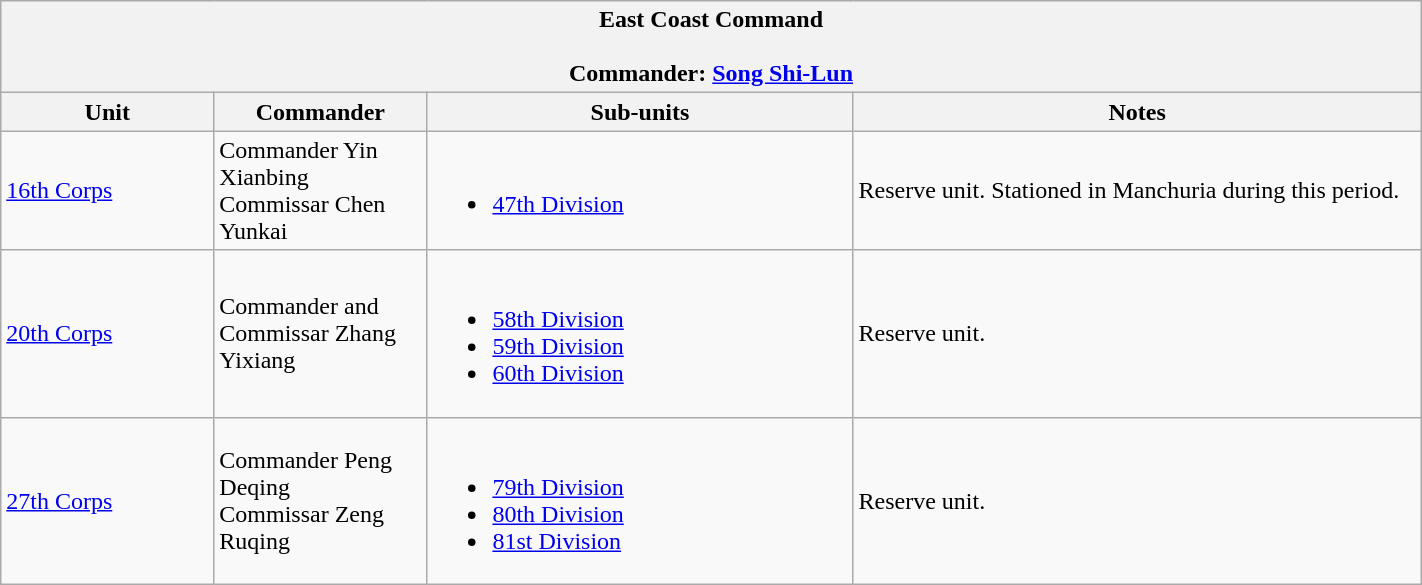<table class="wikitable" style="width: 75%">
<tr>
<th colspan="4" align= center> East Coast Command<br><br>Commander: <a href='#'>Song Shi-Lun</a></th>
</tr>
<tr>
<th width=15%; align= center>Unit</th>
<th width=15%; align= center>Commander</th>
<th width=30%; align= center>Sub-units</th>
<th width=40%; align= center>Notes</th>
</tr>
<tr>
<td><a href='#'>16th Corps</a></td>
<td>Commander Yin Xianbing<br>Commissar Chen Yunkai</td>
<td><br><ul><li><a href='#'>47th Division</a></li></ul></td>
<td>Reserve unit. Stationed in Manchuria during this period.</td>
</tr>
<tr>
<td><a href='#'>20th Corps</a></td>
<td>Commander and Commissar Zhang Yixiang</td>
<td><br><ul><li><a href='#'>58th Division</a></li><li><a href='#'>59th Division</a></li><li><a href='#'>60th Division</a></li></ul></td>
<td>Reserve unit.</td>
</tr>
<tr>
<td><a href='#'>27th Corps</a></td>
<td>Commander Peng Deqing<br>Commissar Zeng Ruqing</td>
<td><br><ul><li><a href='#'>79th Division</a></li><li><a href='#'>80th Division</a></li><li><a href='#'>81st Division</a></li></ul></td>
<td>Reserve unit.</td>
</tr>
</table>
